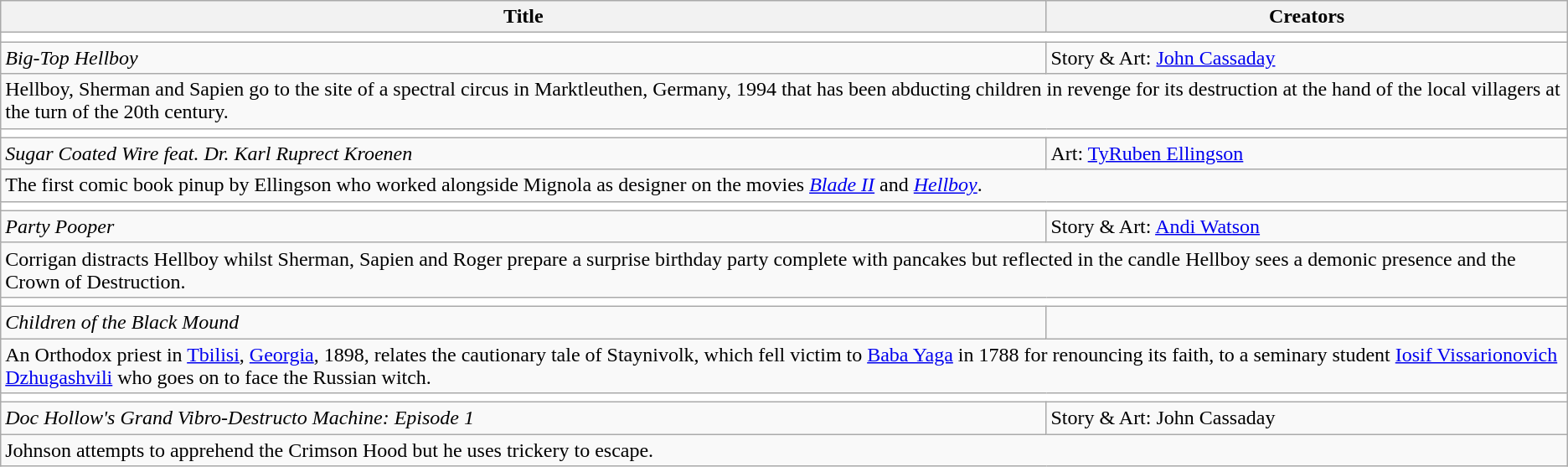<table class="wikitable">
<tr>
<th>Title</th>
<th>Creators</th>
</tr>
<tr>
<td colspan="6" bgcolor="#FFFFFF"></td>
</tr>
<tr>
<td><em>Big-Top Hellboy</em></td>
<td>Story & Art: <a href='#'>John Cassaday</a></td>
</tr>
<tr>
<td colspan="6">Hellboy, Sherman and Sapien go to the site of a spectral circus in Marktleuthen, Germany, 1994 that has been abducting children in revenge for its destruction at the hand of the local villagers at the turn of the 20th century.</td>
</tr>
<tr>
<td colspan="6" bgcolor="#FFFFFF"></td>
</tr>
<tr>
<td><em>Sugar Coated Wire feat. Dr. Karl Ruprect Kroenen</em></td>
<td>Art: <a href='#'>TyRuben Ellingson</a></td>
</tr>
<tr>
<td colspan="6">The first comic book pinup by Ellingson who worked alongside Mignola as designer on the movies <em><a href='#'>Blade II</a></em> and <em><a href='#'>Hellboy</a></em>.</td>
</tr>
<tr>
<td colspan="6" bgcolor="#FFFFFF"></td>
</tr>
<tr>
<td><em>Party Pooper</em></td>
<td>Story & Art: <a href='#'>Andi Watson</a></td>
</tr>
<tr>
<td colspan="6">Corrigan distracts Hellboy whilst Sherman, Sapien and Roger prepare a surprise birthday party complete with pancakes but reflected in the candle Hellboy sees a demonic presence and the Crown of Destruction.</td>
</tr>
<tr>
<td colspan="6" bgcolor="#FFFFFF"></td>
</tr>
<tr>
<td><em>Children of the Black Mound</em></td>
<td></td>
</tr>
<tr>
<td colspan="6">An Orthodox priest in <a href='#'>Tbilisi</a>, <a href='#'>Georgia</a>, 1898, relates the cautionary tale of Staynivolk, which fell victim to <a href='#'>Baba Yaga</a> in 1788 for renouncing its faith, to a seminary student <a href='#'>Iosif Vissarionovich Dzhugashvili</a> who goes on to face the Russian witch.</td>
</tr>
<tr>
<td colspan="6" bgcolor="#FFFFFF"></td>
</tr>
<tr>
<td><em>Doc Hollow's Grand Vibro-Destructo Machine: Episode 1</em></td>
<td>Story & Art: John Cassaday</td>
</tr>
<tr>
<td colspan="6">Johnson attempts to apprehend the Crimson Hood but he uses trickery to escape.</td>
</tr>
</table>
